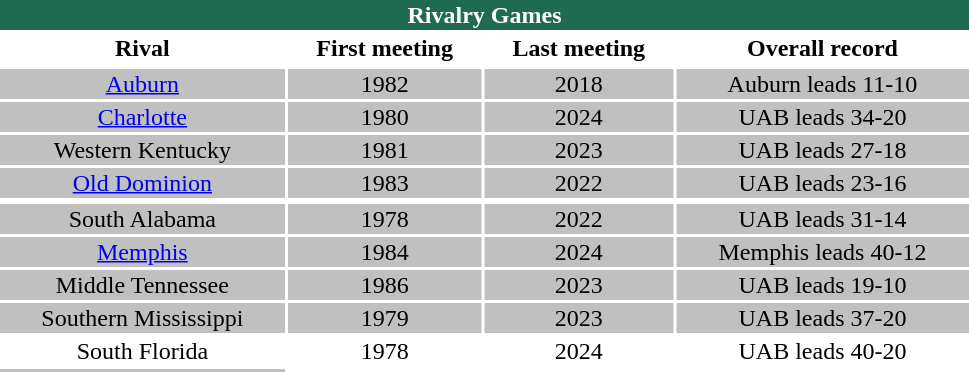<table class="toccolours" width="650px">
<tr>
<th colspan="5" style="text-align: center; background:#1E6B52;color:white;"><strong>Rivalry Games</strong></th>
</tr>
<tr>
<th>Rival</th>
<th>First meeting</th>
<th>Last meeting</th>
<th>Overall record</th>
</tr>
<tr style="text-align:center; background:silver">
</tr>
<tr style="text-align:center; background:silver">
<td><a href='#'>Auburn</a></td>
<td>1982</td>
<td>2018</td>
<td>Auburn leads 11-10</td>
</tr>
<tr style="text-align:center; background:silver">
<td><a href='#'>Charlotte</a></td>
<td>1980</td>
<td>2024</td>
<td>UAB leads 34-20</td>
</tr>
<tr style="text-align:center; background:silver">
<td>Western Kentucky</td>
<td>1981</td>
<td>2023</td>
<td>UAB leads 27-18</td>
</tr>
<tr style="text-align:center; background:silver">
<td><a href='#'>Old Dominion</a></td>
<td>1983</td>
<td>2022</td>
<td>UAB leads 23-16</td>
</tr>
<tr style="text-align:center; background:silver">
</tr>
<tr style="text-align:center; background:silver">
<td>South Alabama</td>
<td>1978</td>
<td>2022</td>
<td>UAB leads 31-14</td>
</tr>
<tr style="text-align:center; background:silver">
<td><a href='#'>Memphis</a></td>
<td>1984</td>
<td>2024</td>
<td>Memphis leads 40-12</td>
</tr>
<tr style="text-align:center; background:silver">
<td>Middle Tennessee</td>
<td>1986</td>
<td>2023</td>
<td>UAB leads 19-10</td>
</tr>
<tr style="text-align:center; background:silver">
<td>Southern Mississippi</td>
<td>1979</td>
<td>2023</td>
<td>UAB leads 37-20</td>
</tr>
<tr style="text-align:center">
<td>South Florida</td>
<td>1978</td>
<td>2024</td>
<td>UAB leads 40-20</td>
</tr>
<tr style="text-align:center; background:silver">
<td></td>
</tr>
</table>
